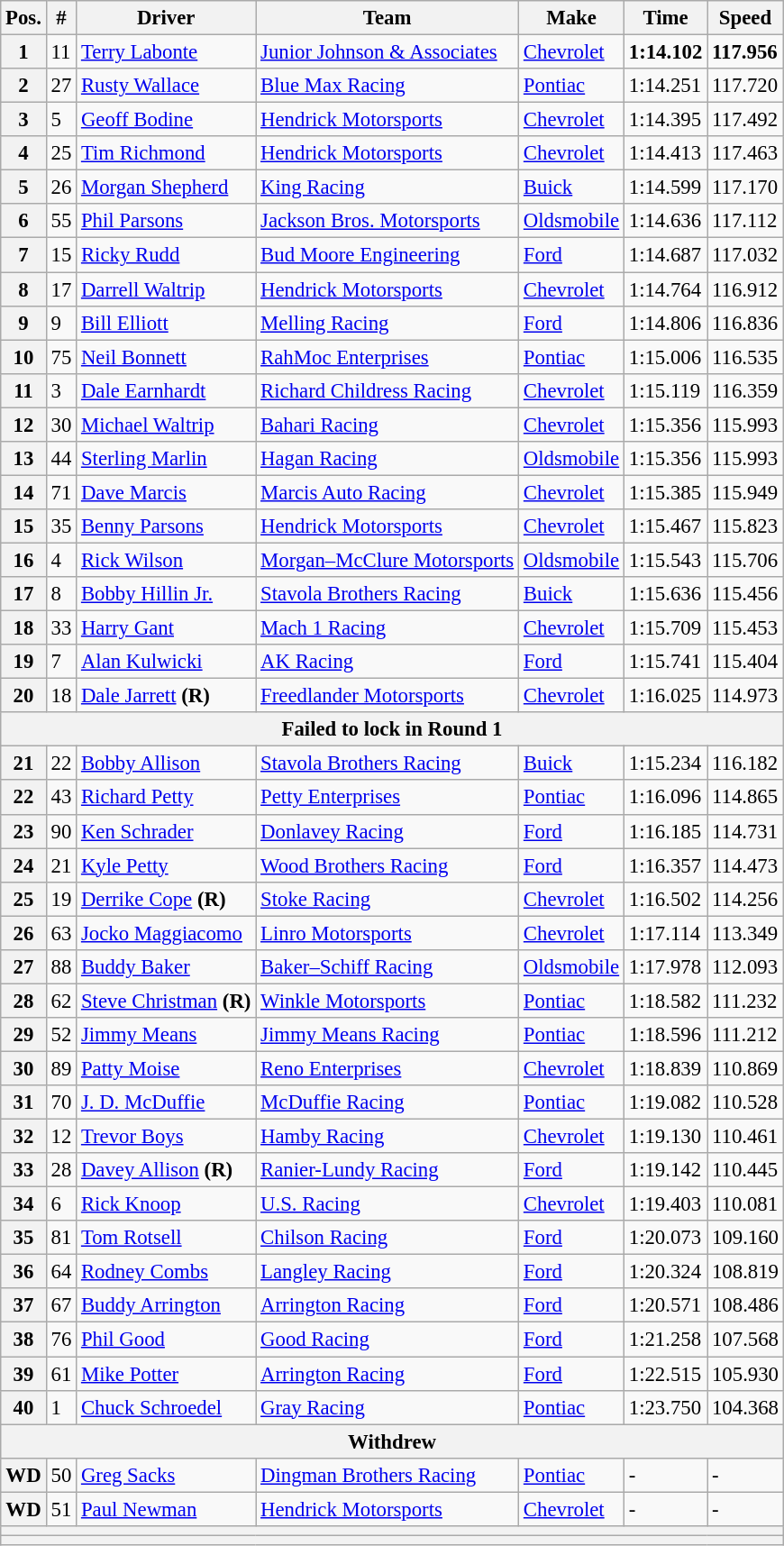<table class="wikitable" style="font-size:95%">
<tr>
<th>Pos.</th>
<th>#</th>
<th>Driver</th>
<th>Team</th>
<th>Make</th>
<th>Time</th>
<th>Speed</th>
</tr>
<tr>
<th>1</th>
<td>11</td>
<td><a href='#'>Terry Labonte</a></td>
<td><a href='#'>Junior Johnson & Associates</a></td>
<td><a href='#'>Chevrolet</a></td>
<td><strong>1:14.102</strong></td>
<td><strong>117.956</strong></td>
</tr>
<tr>
<th>2</th>
<td>27</td>
<td><a href='#'>Rusty Wallace</a></td>
<td><a href='#'>Blue Max Racing</a></td>
<td><a href='#'>Pontiac</a></td>
<td>1:14.251</td>
<td>117.720</td>
</tr>
<tr>
<th>3</th>
<td>5</td>
<td><a href='#'>Geoff Bodine</a></td>
<td><a href='#'>Hendrick Motorsports</a></td>
<td><a href='#'>Chevrolet</a></td>
<td>1:14.395</td>
<td>117.492</td>
</tr>
<tr>
<th>4</th>
<td>25</td>
<td><a href='#'>Tim Richmond</a></td>
<td><a href='#'>Hendrick Motorsports</a></td>
<td><a href='#'>Chevrolet</a></td>
<td>1:14.413</td>
<td>117.463</td>
</tr>
<tr>
<th>5</th>
<td>26</td>
<td><a href='#'>Morgan Shepherd</a></td>
<td><a href='#'>King Racing</a></td>
<td><a href='#'>Buick</a></td>
<td>1:14.599</td>
<td>117.170</td>
</tr>
<tr>
<th>6</th>
<td>55</td>
<td><a href='#'>Phil Parsons</a></td>
<td><a href='#'>Jackson Bros. Motorsports</a></td>
<td><a href='#'>Oldsmobile</a></td>
<td>1:14.636</td>
<td>117.112</td>
</tr>
<tr>
<th>7</th>
<td>15</td>
<td><a href='#'>Ricky Rudd</a></td>
<td><a href='#'>Bud Moore Engineering</a></td>
<td><a href='#'>Ford</a></td>
<td>1:14.687</td>
<td>117.032</td>
</tr>
<tr>
<th>8</th>
<td>17</td>
<td><a href='#'>Darrell Waltrip</a></td>
<td><a href='#'>Hendrick Motorsports</a></td>
<td><a href='#'>Chevrolet</a></td>
<td>1:14.764</td>
<td>116.912</td>
</tr>
<tr>
<th>9</th>
<td>9</td>
<td><a href='#'>Bill Elliott</a></td>
<td><a href='#'>Melling Racing</a></td>
<td><a href='#'>Ford</a></td>
<td>1:14.806</td>
<td>116.836</td>
</tr>
<tr>
<th>10</th>
<td>75</td>
<td><a href='#'>Neil Bonnett</a></td>
<td><a href='#'>RahMoc Enterprises</a></td>
<td><a href='#'>Pontiac</a></td>
<td>1:15.006</td>
<td>116.535</td>
</tr>
<tr>
<th>11</th>
<td>3</td>
<td><a href='#'>Dale Earnhardt</a></td>
<td><a href='#'>Richard Childress Racing</a></td>
<td><a href='#'>Chevrolet</a></td>
<td>1:15.119</td>
<td>116.359</td>
</tr>
<tr>
<th>12</th>
<td>30</td>
<td><a href='#'>Michael Waltrip</a></td>
<td><a href='#'>Bahari Racing</a></td>
<td><a href='#'>Chevrolet</a></td>
<td>1:15.356</td>
<td>115.993</td>
</tr>
<tr>
<th>13</th>
<td>44</td>
<td><a href='#'>Sterling Marlin</a></td>
<td><a href='#'>Hagan Racing</a></td>
<td><a href='#'>Oldsmobile</a></td>
<td>1:15.356</td>
<td>115.993</td>
</tr>
<tr>
<th>14</th>
<td>71</td>
<td><a href='#'>Dave Marcis</a></td>
<td><a href='#'>Marcis Auto Racing</a></td>
<td><a href='#'>Chevrolet</a></td>
<td>1:15.385</td>
<td>115.949</td>
</tr>
<tr>
<th>15</th>
<td>35</td>
<td><a href='#'>Benny Parsons</a></td>
<td><a href='#'>Hendrick Motorsports</a></td>
<td><a href='#'>Chevrolet</a></td>
<td>1:15.467</td>
<td>115.823</td>
</tr>
<tr>
<th>16</th>
<td>4</td>
<td><a href='#'>Rick Wilson</a></td>
<td><a href='#'>Morgan–McClure Motorsports</a></td>
<td><a href='#'>Oldsmobile</a></td>
<td>1:15.543</td>
<td>115.706</td>
</tr>
<tr>
<th>17</th>
<td>8</td>
<td><a href='#'>Bobby Hillin Jr.</a></td>
<td><a href='#'>Stavola Brothers Racing</a></td>
<td><a href='#'>Buick</a></td>
<td>1:15.636</td>
<td>115.456</td>
</tr>
<tr>
<th>18</th>
<td>33</td>
<td><a href='#'>Harry Gant</a></td>
<td><a href='#'>Mach 1 Racing</a></td>
<td><a href='#'>Chevrolet</a></td>
<td>1:15.709</td>
<td>115.453</td>
</tr>
<tr>
<th>19</th>
<td>7</td>
<td><a href='#'>Alan Kulwicki</a></td>
<td><a href='#'>AK Racing</a></td>
<td><a href='#'>Ford</a></td>
<td>1:15.741</td>
<td>115.404</td>
</tr>
<tr>
<th>20</th>
<td>18</td>
<td><a href='#'>Dale Jarrett</a> <strong>(R)</strong></td>
<td><a href='#'>Freedlander Motorsports</a></td>
<td><a href='#'>Chevrolet</a></td>
<td>1:16.025</td>
<td>114.973</td>
</tr>
<tr>
<th colspan="7">Failed to lock in Round 1</th>
</tr>
<tr>
<th>21</th>
<td>22</td>
<td><a href='#'>Bobby Allison</a></td>
<td><a href='#'>Stavola Brothers Racing</a></td>
<td><a href='#'>Buick</a></td>
<td>1:15.234</td>
<td>116.182</td>
</tr>
<tr>
<th>22</th>
<td>43</td>
<td><a href='#'>Richard Petty</a></td>
<td><a href='#'>Petty Enterprises</a></td>
<td><a href='#'>Pontiac</a></td>
<td>1:16.096</td>
<td>114.865</td>
</tr>
<tr>
<th>23</th>
<td>90</td>
<td><a href='#'>Ken Schrader</a></td>
<td><a href='#'>Donlavey Racing</a></td>
<td><a href='#'>Ford</a></td>
<td>1:16.185</td>
<td>114.731</td>
</tr>
<tr>
<th>24</th>
<td>21</td>
<td><a href='#'>Kyle Petty</a></td>
<td><a href='#'>Wood Brothers Racing</a></td>
<td><a href='#'>Ford</a></td>
<td>1:16.357</td>
<td>114.473</td>
</tr>
<tr>
<th>25</th>
<td>19</td>
<td><a href='#'>Derrike Cope</a> <strong>(R)</strong></td>
<td><a href='#'>Stoke Racing</a></td>
<td><a href='#'>Chevrolet</a></td>
<td>1:16.502</td>
<td>114.256</td>
</tr>
<tr>
<th>26</th>
<td>63</td>
<td><a href='#'>Jocko Maggiacomo</a></td>
<td><a href='#'>Linro Motorsports</a></td>
<td><a href='#'>Chevrolet</a></td>
<td>1:17.114</td>
<td>113.349</td>
</tr>
<tr>
<th>27</th>
<td>88</td>
<td><a href='#'>Buddy Baker</a></td>
<td><a href='#'>Baker–Schiff Racing</a></td>
<td><a href='#'>Oldsmobile</a></td>
<td>1:17.978</td>
<td>112.093</td>
</tr>
<tr>
<th>28</th>
<td>62</td>
<td><a href='#'>Steve Christman</a> <strong>(R)</strong></td>
<td><a href='#'>Winkle Motorsports</a></td>
<td><a href='#'>Pontiac</a></td>
<td>1:18.582</td>
<td>111.232</td>
</tr>
<tr>
<th>29</th>
<td>52</td>
<td><a href='#'>Jimmy Means</a></td>
<td><a href='#'>Jimmy Means Racing</a></td>
<td><a href='#'>Pontiac</a></td>
<td>1:18.596</td>
<td>111.212</td>
</tr>
<tr>
<th>30</th>
<td>89</td>
<td><a href='#'>Patty Moise</a></td>
<td><a href='#'>Reno Enterprises</a></td>
<td><a href='#'>Chevrolet</a></td>
<td>1:18.839</td>
<td>110.869</td>
</tr>
<tr>
<th>31</th>
<td>70</td>
<td><a href='#'>J. D. McDuffie</a></td>
<td><a href='#'>McDuffie Racing</a></td>
<td><a href='#'>Pontiac</a></td>
<td>1:19.082</td>
<td>110.528</td>
</tr>
<tr>
<th>32</th>
<td>12</td>
<td><a href='#'>Trevor Boys</a></td>
<td><a href='#'>Hamby Racing</a></td>
<td><a href='#'>Chevrolet</a></td>
<td>1:19.130</td>
<td>110.461</td>
</tr>
<tr>
<th>33</th>
<td>28</td>
<td><a href='#'>Davey Allison</a> <strong>(R)</strong></td>
<td><a href='#'>Ranier-Lundy Racing</a></td>
<td><a href='#'>Ford</a></td>
<td>1:19.142</td>
<td>110.445</td>
</tr>
<tr>
<th>34</th>
<td>6</td>
<td><a href='#'>Rick Knoop</a></td>
<td><a href='#'>U.S. Racing</a></td>
<td><a href='#'>Chevrolet</a></td>
<td>1:19.403</td>
<td>110.081</td>
</tr>
<tr>
<th>35</th>
<td>81</td>
<td><a href='#'>Tom Rotsell</a></td>
<td><a href='#'>Chilson Racing</a></td>
<td><a href='#'>Ford</a></td>
<td>1:20.073</td>
<td>109.160</td>
</tr>
<tr>
<th>36</th>
<td>64</td>
<td><a href='#'>Rodney Combs</a></td>
<td><a href='#'>Langley Racing</a></td>
<td><a href='#'>Ford</a></td>
<td>1:20.324</td>
<td>108.819</td>
</tr>
<tr>
<th>37</th>
<td>67</td>
<td><a href='#'>Buddy Arrington</a></td>
<td><a href='#'>Arrington Racing</a></td>
<td><a href='#'>Ford</a></td>
<td>1:20.571</td>
<td>108.486</td>
</tr>
<tr>
<th>38</th>
<td>76</td>
<td><a href='#'>Phil Good</a></td>
<td><a href='#'>Good Racing</a></td>
<td><a href='#'>Ford</a></td>
<td>1:21.258</td>
<td>107.568</td>
</tr>
<tr>
<th>39</th>
<td>61</td>
<td><a href='#'>Mike Potter</a></td>
<td><a href='#'>Arrington Racing</a></td>
<td><a href='#'>Ford</a></td>
<td>1:22.515</td>
<td>105.930</td>
</tr>
<tr>
<th>40</th>
<td>1</td>
<td><a href='#'>Chuck Schroedel</a></td>
<td><a href='#'>Gray Racing</a></td>
<td><a href='#'>Pontiac</a></td>
<td>1:23.750</td>
<td>104.368</td>
</tr>
<tr>
<th colspan="7">Withdrew</th>
</tr>
<tr>
<th>WD</th>
<td>50</td>
<td><a href='#'>Greg Sacks</a></td>
<td><a href='#'>Dingman Brothers Racing</a></td>
<td><a href='#'>Pontiac</a></td>
<td>-</td>
<td>-</td>
</tr>
<tr>
<th>WD</th>
<td>51</td>
<td><a href='#'>Paul Newman</a></td>
<td><a href='#'>Hendrick Motorsports</a></td>
<td><a href='#'>Chevrolet</a></td>
<td>-</td>
<td>-</td>
</tr>
<tr>
<th colspan="7"></th>
</tr>
<tr>
<th colspan="7"></th>
</tr>
</table>
